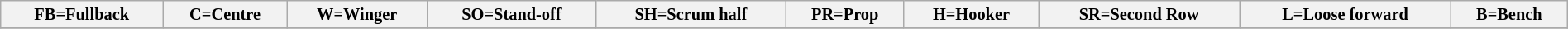<table class="wikitable" style="font-size:85%;" width="100%">
<tr>
<th>FB=Fullback</th>
<th>C=Centre</th>
<th>W=Winger</th>
<th>SO=Stand-off</th>
<th>SH=Scrum half</th>
<th>PR=Prop</th>
<th>H=Hooker</th>
<th>SR=Second Row</th>
<th>L=Loose forward</th>
<th>B=Bench</th>
</tr>
<tr>
</tr>
</table>
